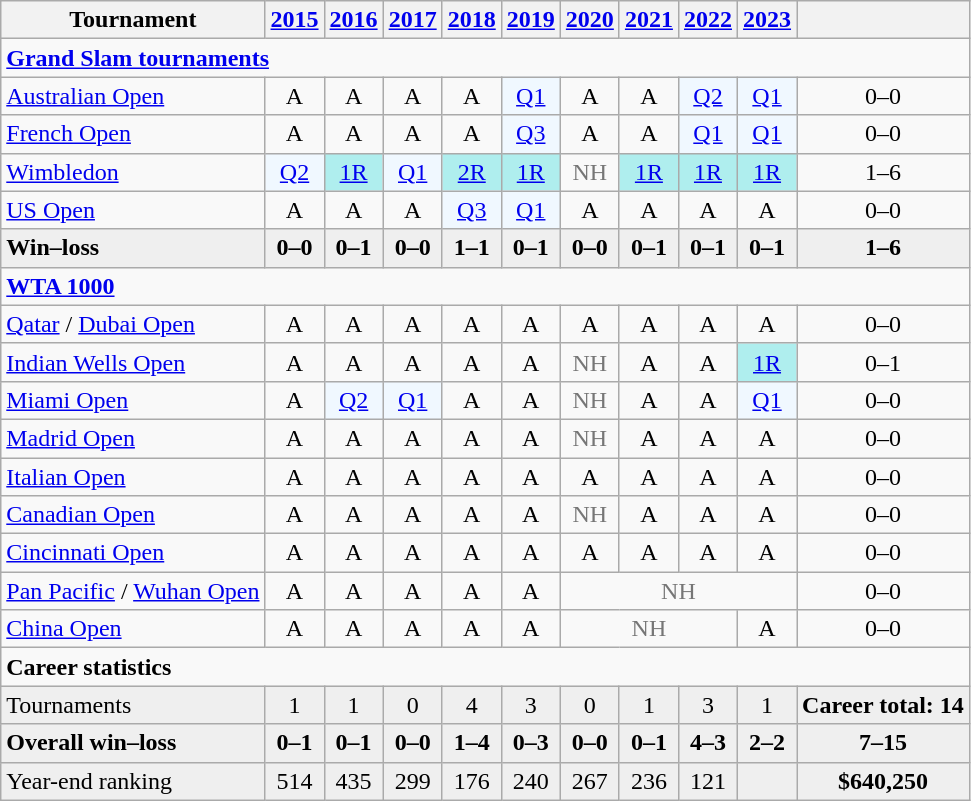<table class="wikitable" style="text-align:center;">
<tr>
<th>Tournament</th>
<th><a href='#'>2015</a></th>
<th><a href='#'>2016</a></th>
<th><a href='#'>2017</a></th>
<th><a href='#'>2018</a></th>
<th><a href='#'>2019</a></th>
<th><a href='#'>2020</a></th>
<th><a href='#'>2021</a></th>
<th><a href='#'>2022</a></th>
<th><a href='#'>2023</a></th>
<th></th>
</tr>
<tr>
<td colspan="13" align="left"><strong><a href='#'>Grand Slam tournaments</a></strong></td>
</tr>
<tr>
<td align="left"><a href='#'>Australian Open</a></td>
<td>A</td>
<td>A</td>
<td>A</td>
<td>A</td>
<td bgcolor="f0f8ff"><a href='#'>Q1</a></td>
<td>A</td>
<td>A</td>
<td bgcolor="f0f8ff"><a href='#'>Q2</a></td>
<td bgcolor="f0f8ff"><a href='#'>Q1</a></td>
<td>0–0</td>
</tr>
<tr>
<td align="left"><a href='#'>French Open</a></td>
<td>A</td>
<td>A</td>
<td>A</td>
<td>A</td>
<td bgcolor="f0f8ff"><a href='#'>Q3</a></td>
<td>A</td>
<td>A</td>
<td bgcolor="f0f8ff"><a href='#'>Q1</a></td>
<td bgcolor="f0f8ff"><a href='#'>Q1</a></td>
<td>0–0</td>
</tr>
<tr>
<td align="left"><a href='#'>Wimbledon</a></td>
<td bgcolor="f0f8ff"><a href='#'>Q2</a></td>
<td bgcolor="afeeee"><a href='#'>1R</a></td>
<td bgcolor="f0f8ff"><a href='#'>Q1</a></td>
<td bgcolor="afeeee"><a href='#'>2R</a></td>
<td bgcolor="afeeee"><a href='#'>1R</a></td>
<td style="color:#767676;">NH</td>
<td bgcolor=afeeee><a href='#'>1R</a></td>
<td bgcolor=afeeee><a href='#'>1R</a></td>
<td bgcolor=afeeee><a href='#'>1R</a></td>
<td>1–6</td>
</tr>
<tr>
<td align="left"><a href='#'>US Open</a></td>
<td>A</td>
<td>A</td>
<td>A</td>
<td bgcolor="f0f8ff"><a href='#'>Q3</a></td>
<td bgcolor="f0f8ff"><a href='#'>Q1</a></td>
<td>A</td>
<td>A</td>
<td>A</td>
<td>A</td>
<td>0–0</td>
</tr>
<tr style="background:#efefef; font-weight:bold;">
<td align="left">Win–loss</td>
<td>0–0</td>
<td>0–1</td>
<td>0–0</td>
<td>1–1</td>
<td>0–1</td>
<td>0–0</td>
<td>0–1</td>
<td>0–1</td>
<td>0–1</td>
<td>1–6</td>
</tr>
<tr>
<td colspan="13" align="left"><strong><a href='#'>WTA 1000</a></strong></td>
</tr>
<tr>
<td align="left"><a href='#'>Qatar</a> / <a href='#'>Dubai Open</a></td>
<td>A</td>
<td>A</td>
<td>A</td>
<td>A</td>
<td>A</td>
<td>A</td>
<td>A</td>
<td>A</td>
<td>A</td>
<td>0–0</td>
</tr>
<tr>
<td align="left"><a href='#'>Indian Wells Open</a></td>
<td>A</td>
<td>A</td>
<td>A</td>
<td>A</td>
<td>A</td>
<td style="color:#767676">NH</td>
<td>A</td>
<td>A</td>
<td bgcolor=afeeee><a href='#'>1R</a></td>
<td>0–1</td>
</tr>
<tr>
<td align="left"><a href='#'>Miami Open</a></td>
<td>A</td>
<td bgcolor="f0f8ff"><a href='#'>Q2</a></td>
<td bgcolor="f0f8ff"><a href='#'>Q1</a></td>
<td>A</td>
<td>A</td>
<td style="color:#767676">NH</td>
<td>A</td>
<td>A</td>
<td bgcolor="f0f8ff"><a href='#'>Q1</a></td>
<td>0–0</td>
</tr>
<tr>
<td align="left"><a href='#'>Madrid Open</a></td>
<td>A</td>
<td>A</td>
<td>A</td>
<td>A</td>
<td>A</td>
<td style="color:#767676">NH</td>
<td>A</td>
<td>A</td>
<td>A</td>
<td>0–0</td>
</tr>
<tr>
<td align="left"><a href='#'>Italian Open</a></td>
<td>A</td>
<td>A</td>
<td>A</td>
<td>A</td>
<td>A</td>
<td>A</td>
<td>A</td>
<td>A</td>
<td>A</td>
<td>0–0</td>
</tr>
<tr>
<td align="left"><a href='#'>Canadian Open</a></td>
<td>A</td>
<td>A</td>
<td>A</td>
<td>A</td>
<td>A</td>
<td style="color:#767676">NH</td>
<td>A</td>
<td>A</td>
<td>A</td>
<td>0–0</td>
</tr>
<tr>
<td align="left"><a href='#'>Cincinnati Open</a></td>
<td>A</td>
<td>A</td>
<td>A</td>
<td>A</td>
<td>A</td>
<td>A</td>
<td>A</td>
<td>A</td>
<td>A</td>
<td>0–0</td>
</tr>
<tr>
<td align="left"><a href='#'>Pan Pacific</a> / <a href='#'>Wuhan Open</a></td>
<td>A</td>
<td>A</td>
<td>A</td>
<td>A</td>
<td>A</td>
<td colspan="4" style="color:#767676">NH</td>
<td>0–0</td>
</tr>
<tr>
<td align="left"><a href='#'>China Open</a></td>
<td>A</td>
<td>A</td>
<td>A</td>
<td>A</td>
<td>A</td>
<td colspan="3" style="color:#767676">NH</td>
<td>A</td>
<td>0–0</td>
</tr>
<tr>
<td colspan="13" align="left"><strong>Career statistics</strong></td>
</tr>
<tr bgcolor="efefef">
<td align="left">Tournaments</td>
<td>1</td>
<td>1</td>
<td>0</td>
<td>4</td>
<td>3</td>
<td>0</td>
<td>1</td>
<td>3</td>
<td>1</td>
<td colspan="3"><strong>Career total: 14</strong></td>
</tr>
<tr style="background:#efefef; font-weight:bold;">
<td align="left">Overall win–loss</td>
<td>0–1</td>
<td>0–1</td>
<td>0–0</td>
<td>1–4</td>
<td>0–3</td>
<td>0–0</td>
<td>0–1</td>
<td>4–3</td>
<td>2–2</td>
<td>7–15</td>
</tr>
<tr bgcolor=efefef>
<td align=left>Year-end ranking</td>
<td>514</td>
<td>435</td>
<td>299</td>
<td>176</td>
<td>240</td>
<td>267</td>
<td>236</td>
<td>121</td>
<td></td>
<td colspan="3"><strong>$640,250</strong></td>
</tr>
</table>
